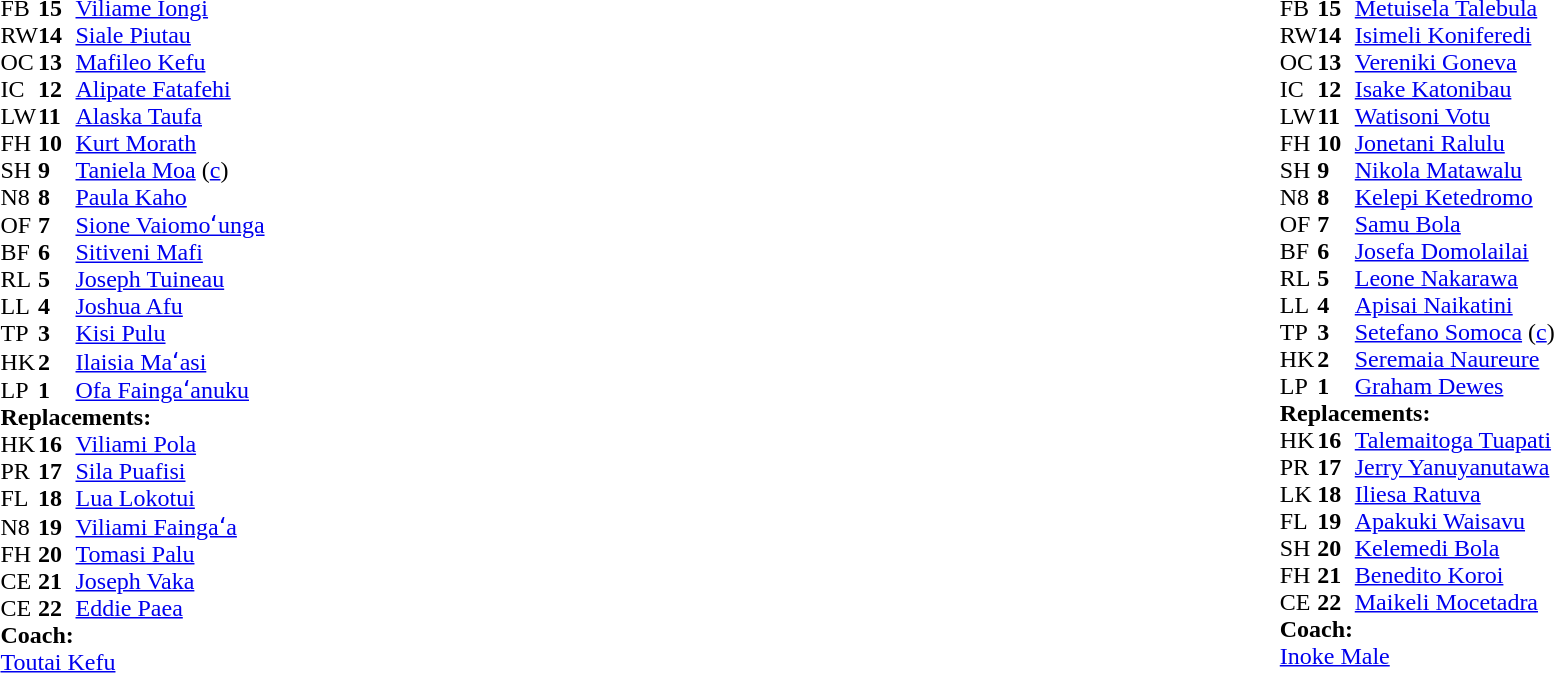<table width="100%">
<tr>
<td valign="top" width="50%"><br><table style="font-size: 100%" cellspacing="0" cellpadding="0">
<tr>
<th width="25"></th>
<th width="25"></th>
</tr>
<tr>
<td>FB</td>
<td><strong>15</strong></td>
<td><a href='#'>Viliame Iongi</a></td>
</tr>
<tr>
<td>RW</td>
<td><strong>14</strong></td>
<td><a href='#'>Siale Piutau</a></td>
</tr>
<tr>
<td>OC</td>
<td><strong>13</strong></td>
<td><a href='#'>Mafileo Kefu</a></td>
<td></td>
</tr>
<tr>
<td>IC</td>
<td><strong>12</strong></td>
<td><a href='#'>Alipate Fatafehi</a></td>
<td></td>
</tr>
<tr>
<td>LW</td>
<td><strong>11</strong></td>
<td><a href='#'>Alaska Taufa</a></td>
</tr>
<tr>
<td>FH</td>
<td><strong>10</strong></td>
<td><a href='#'>Kurt Morath</a></td>
<td></td>
</tr>
<tr>
<td>SH</td>
<td><strong>9</strong></td>
<td><a href='#'>Taniela Moa</a> (<a href='#'>c</a>)</td>
</tr>
<tr>
<td>N8</td>
<td><strong>8</strong></td>
<td><a href='#'>Paula Kaho</a></td>
<td></td>
</tr>
<tr>
<td>OF</td>
<td><strong>7</strong></td>
<td><a href='#'>Sione Vaiomoʻunga</a></td>
</tr>
<tr>
<td>BF</td>
<td><strong>6</strong></td>
<td><a href='#'>Sitiveni Mafi</a></td>
<td></td>
</tr>
<tr>
<td>RL</td>
<td><strong>5</strong></td>
<td><a href='#'>Joseph Tuineau</a></td>
</tr>
<tr>
<td>LL</td>
<td><strong>4</strong></td>
<td><a href='#'>Joshua Afu</a></td>
</tr>
<tr>
<td>TP</td>
<td><strong>3</strong></td>
<td><a href='#'>Kisi Pulu</a></td>
<td></td>
</tr>
<tr>
<td>HK</td>
<td><strong>2</strong></td>
<td><a href='#'>Ilaisia Maʻasi</a></td>
<td></td>
</tr>
<tr>
<td>LP</td>
<td><strong>1</strong></td>
<td><a href='#'>Ofa Faingaʻanuku</a></td>
</tr>
<tr>
<td colspan=3><strong>Replacements:</strong></td>
</tr>
<tr>
<td>HK</td>
<td><strong>16</strong></td>
<td><a href='#'>Viliami Pola</a></td>
<td></td>
</tr>
<tr>
<td>PR</td>
<td><strong>17</strong></td>
<td><a href='#'>Sila Puafisi</a></td>
<td></td>
</tr>
<tr>
<td>FL</td>
<td><strong>18</strong></td>
<td><a href='#'>Lua Lokotui</a></td>
<td></td>
</tr>
<tr>
<td>N8</td>
<td><strong>19</strong></td>
<td><a href='#'>Viliami Faingaʻa</a></td>
<td></td>
</tr>
<tr>
<td>FH</td>
<td><strong>20</strong></td>
<td><a href='#'>Tomasi Palu</a></td>
<td></td>
</tr>
<tr>
<td>CE</td>
<td><strong>21</strong></td>
<td><a href='#'>Joseph Vaka</a></td>
<td></td>
</tr>
<tr>
<td>CE</td>
<td><strong>22</strong></td>
<td><a href='#'>Eddie Paea</a></td>
<td></td>
</tr>
<tr>
<td colspan=3><strong>Coach:</strong></td>
</tr>
<tr>
<td colspan="4"> <a href='#'>Toutai Kefu</a></td>
</tr>
</table>
</td>
<td valign="top" width="50%"><br><table style="font-size: 100%" cellspacing="0" cellpadding="0" align="center">
<tr>
<th width="25"></th>
<th width="25"></th>
</tr>
<tr>
<td>FB</td>
<td><strong>15</strong></td>
<td><a href='#'>Metuisela Talebula</a></td>
</tr>
<tr>
<td>RW</td>
<td><strong>14</strong></td>
<td><a href='#'>Isimeli Koniferedi</a></td>
<td></td>
</tr>
<tr>
<td>OC</td>
<td><strong>13</strong></td>
<td><a href='#'>Vereniki Goneva</a></td>
<td></td>
</tr>
<tr>
<td>IC</td>
<td><strong>12</strong></td>
<td><a href='#'>Isake Katonibau</a></td>
</tr>
<tr>
<td>LW</td>
<td><strong>11</strong></td>
<td><a href='#'>Watisoni Votu</a></td>
</tr>
<tr>
<td>FH</td>
<td><strong>10</strong></td>
<td><a href='#'>Jonetani Ralulu</a></td>
<td></td>
</tr>
<tr>
<td>SH</td>
<td><strong>9</strong></td>
<td><a href='#'>Nikola Matawalu</a></td>
</tr>
<tr>
<td>N8</td>
<td><strong>8</strong></td>
<td><a href='#'>Kelepi Ketedromo</a></td>
</tr>
<tr>
<td>OF</td>
<td><strong>7</strong></td>
<td><a href='#'>Samu Bola</a></td>
<td></td>
</tr>
<tr>
<td>BF</td>
<td><strong>6</strong></td>
<td><a href='#'>Josefa Domolailai</a></td>
</tr>
<tr>
<td>RL</td>
<td><strong>5</strong></td>
<td><a href='#'>Leone Nakarawa</a></td>
<td></td>
</tr>
<tr>
<td>LL</td>
<td><strong>4</strong></td>
<td><a href='#'>Apisai Naikatini</a></td>
</tr>
<tr>
<td>TP</td>
<td><strong>3</strong></td>
<td><a href='#'>Setefano Somoca</a> (<a href='#'>c</a>)</td>
</tr>
<tr>
<td>HK</td>
<td><strong>2</strong></td>
<td><a href='#'>Seremaia Naureure</a></td>
<td></td>
</tr>
<tr>
<td>LP</td>
<td><strong>1</strong></td>
<td><a href='#'>Graham Dewes</a></td>
<td></td>
</tr>
<tr>
<td colspan=3><strong>Replacements:</strong></td>
</tr>
<tr>
<td>HK</td>
<td><strong>16</strong></td>
<td><a href='#'>Talemaitoga Tuapati</a></td>
<td></td>
</tr>
<tr>
<td>PR</td>
<td><strong>17</strong></td>
<td><a href='#'>Jerry Yanuyanutawa</a></td>
<td></td>
</tr>
<tr>
<td>LK</td>
<td><strong>18</strong></td>
<td><a href='#'>Iliesa Ratuva</a></td>
<td></td>
</tr>
<tr>
<td>FL</td>
<td><strong>19</strong></td>
<td><a href='#'>Apakuki Waisavu</a></td>
<td></td>
</tr>
<tr>
<td>SH</td>
<td><strong>20</strong></td>
<td><a href='#'>Kelemedi Bola</a></td>
<td></td>
</tr>
<tr>
<td>FH</td>
<td><strong>21</strong></td>
<td><a href='#'>Benedito Koroi</a></td>
<td></td>
</tr>
<tr>
<td>CE</td>
<td><strong>22</strong></td>
<td><a href='#'>Maikeli Mocetadra</a></td>
<td></td>
</tr>
<tr>
<td colspan=3><strong>Coach:</strong></td>
</tr>
<tr>
<td colspan="4"> <a href='#'>Inoke Male</a></td>
</tr>
</table>
</td>
</tr>
</table>
